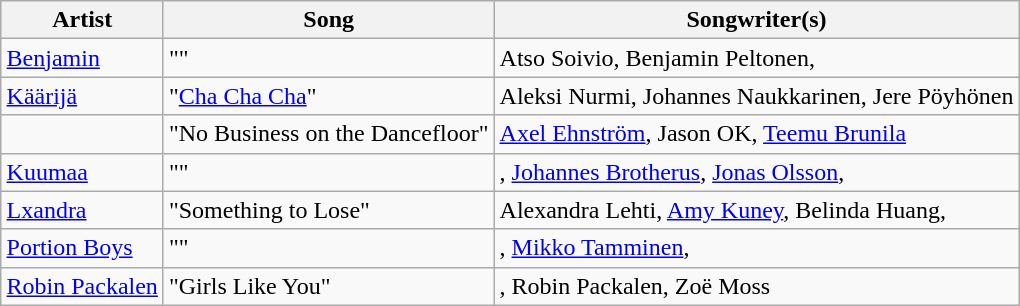<table class="sortable wikitable nowraplinks" style="margin: 1em auto 1em auto;">
<tr>
<th>Artist</th>
<th>Song</th>
<th class="unsortable">Songwriter(s)</th>
</tr>
<tr>
<td><a href='#'>Benjamin</a></td>
<td>""</td>
<td>Atso Soivio, Benjamin Peltonen, </td>
</tr>
<tr>
<td><a href='#'>Käärijä</a></td>
<td>"<a href='#'>Cha Cha Cha</a>"</td>
<td>Aleksi Nurmi, Johannes Naukkarinen, Jere Pöyhönen</td>
</tr>
<tr>
<td></td>
<td>"No Business on the Dancefloor"</td>
<td><a href='#'>Axel Ehnström</a>, Jason OK, <a href='#'>Teemu Brunila</a></td>
</tr>
<tr>
<td><a href='#'>Kuumaa</a></td>
<td>""</td>
<td>, <a href='#'>Johannes Brotherus</a>, <a href='#'>Jonas Olsson</a>, </td>
</tr>
<tr>
<td><a href='#'>Lxandra</a></td>
<td>"Something to Lose"</td>
<td>Alexandra Lehti, <a href='#'>Amy Kuney</a>, Belinda Huang, </td>
</tr>
<tr>
<td><a href='#'>Portion Boys</a></td>
<td>""</td>
<td>, <a href='#'>Mikko Tamminen</a>, </td>
</tr>
<tr>
<td><a href='#'>Robin Packalen</a></td>
<td>"Girls Like You"</td>
<td>, Robin Packalen, Zoë Moss</td>
</tr>
</table>
